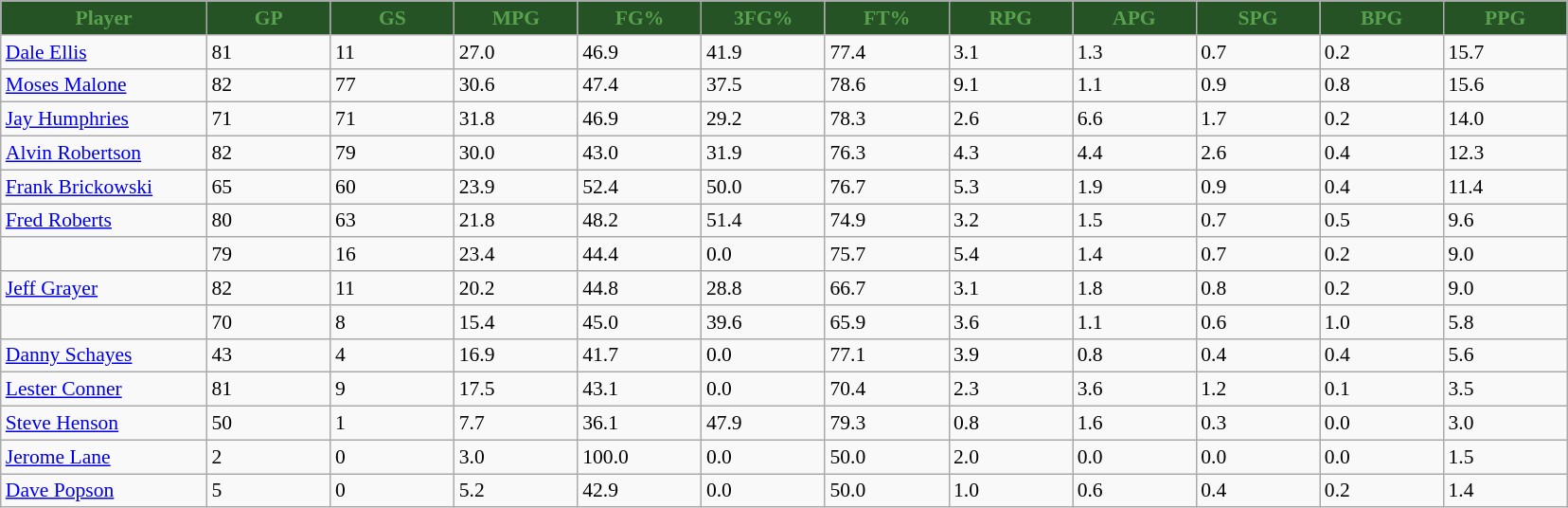<table class="wikitable sortable" style="font-size:90%;">
<tr>
<th style="background:#255325; color:#59a04f; width:10%;">Player</th>
<th style="background:#255325; color:#59a04f; width:6%;">GP</th>
<th style="background:#255325; color:#59a04f; width:6%;">GS</th>
<th style="background:#255325; color:#59a04f; width:6%;">MPG</th>
<th style="background:#255325; color:#59a04f; width:6%;">FG%</th>
<th style="background:#255325; color:#59a04f; width:6%;">3FG%</th>
<th style="background:#255325; color:#59a04f; width:6%;">FT%</th>
<th style="background:#255325; color:#59a04f; width:6%;">RPG</th>
<th style="background:#255325; color:#59a04f; width:6%;">APG</th>
<th style="background:#255325; color:#59a04f; width:6%;">SPG</th>
<th style="background:#255325; color:#59a04f; width:6%;">BPG</th>
<th style="background:#255325; color:#59a04f; width:6%;">PPG</th>
</tr>
<tr>
<td><a href='#'>Dale Ellis</a></td>
<td>81</td>
<td>11</td>
<td>27.0</td>
<td>46.9</td>
<td>41.9</td>
<td>77.4</td>
<td>3.1</td>
<td>1.3</td>
<td>0.7</td>
<td>0.2</td>
<td>15.7</td>
</tr>
<tr>
<td><a href='#'>Moses Malone</a></td>
<td>82</td>
<td>77</td>
<td>30.6</td>
<td>47.4</td>
<td>37.5</td>
<td>78.6</td>
<td>9.1</td>
<td>1.1</td>
<td>0.9</td>
<td>0.8</td>
<td>15.6</td>
</tr>
<tr>
<td><a href='#'>Jay Humphries</a></td>
<td>71</td>
<td>71</td>
<td>31.8</td>
<td>46.9</td>
<td>29.2</td>
<td>78.3</td>
<td>2.6</td>
<td>6.6</td>
<td>1.7</td>
<td>0.2</td>
<td>14.0</td>
</tr>
<tr>
<td><a href='#'>Alvin Robertson</a></td>
<td>82</td>
<td>79</td>
<td>30.0</td>
<td>43.0</td>
<td>31.9</td>
<td>76.3</td>
<td>4.3</td>
<td>4.4</td>
<td>2.6</td>
<td>0.4</td>
<td>12.3</td>
</tr>
<tr>
<td><a href='#'>Frank Brickowski</a></td>
<td>65</td>
<td>60</td>
<td>23.9</td>
<td>52.4</td>
<td>50.0</td>
<td>76.7</td>
<td>5.3</td>
<td>1.9</td>
<td>0.9</td>
<td>0.4</td>
<td>11.4</td>
</tr>
<tr>
<td><a href='#'>Fred Roberts</a></td>
<td>80</td>
<td>63</td>
<td>21.8</td>
<td>48.2</td>
<td>51.4</td>
<td>74.9</td>
<td>3.2</td>
<td>1.5</td>
<td>0.7</td>
<td>0.5</td>
<td>9.6</td>
</tr>
<tr>
<td></td>
<td>79</td>
<td>16</td>
<td>23.4</td>
<td>44.4</td>
<td>0.0</td>
<td>75.7</td>
<td>5.4</td>
<td>1.4</td>
<td>0.7</td>
<td>0.2</td>
<td>9.0</td>
</tr>
<tr>
<td><a href='#'>Jeff Grayer</a></td>
<td>82</td>
<td>11</td>
<td>20.2</td>
<td>44.8</td>
<td>28.8</td>
<td>66.7</td>
<td>3.1</td>
<td>1.8</td>
<td>0.8</td>
<td>0.2</td>
<td>9.0</td>
</tr>
<tr>
<td></td>
<td>70</td>
<td>8</td>
<td>15.4</td>
<td>45.0</td>
<td>39.6</td>
<td>65.9</td>
<td>3.6</td>
<td>1.1</td>
<td>0.6</td>
<td>1.0</td>
<td>5.8</td>
</tr>
<tr>
<td><a href='#'>Danny Schayes</a></td>
<td>43</td>
<td>4</td>
<td>16.9</td>
<td>41.7</td>
<td>0.0</td>
<td>77.1</td>
<td>3.9</td>
<td>0.8</td>
<td>0.4</td>
<td>0.4</td>
<td>5.6</td>
</tr>
<tr>
<td><a href='#'>Lester Conner</a></td>
<td>81</td>
<td>9</td>
<td>17.5</td>
<td>43.1</td>
<td>0.0</td>
<td>70.4</td>
<td>2.3</td>
<td>3.6</td>
<td>1.2</td>
<td>0.1</td>
<td>3.5</td>
</tr>
<tr>
<td><a href='#'>Steve Henson</a></td>
<td>50</td>
<td>1</td>
<td>7.7</td>
<td>36.1</td>
<td>47.9</td>
<td>79.3</td>
<td>0.8</td>
<td>1.6</td>
<td>0.3</td>
<td>0.0</td>
<td>3.0</td>
</tr>
<tr>
<td><a href='#'>Jerome Lane</a></td>
<td>2</td>
<td>0</td>
<td>3.0</td>
<td>100.0</td>
<td>0.0</td>
<td>50.0</td>
<td>2.0</td>
<td>0.0</td>
<td>0.0</td>
<td>0.0</td>
<td>1.5</td>
</tr>
<tr>
<td><a href='#'>Dave Popson</a></td>
<td>5</td>
<td>0</td>
<td>5.2</td>
<td>42.9</td>
<td>0.0</td>
<td>50.0</td>
<td>1.0</td>
<td>0.6</td>
<td>0.4</td>
<td>0.2</td>
<td>1.4</td>
</tr>
</table>
